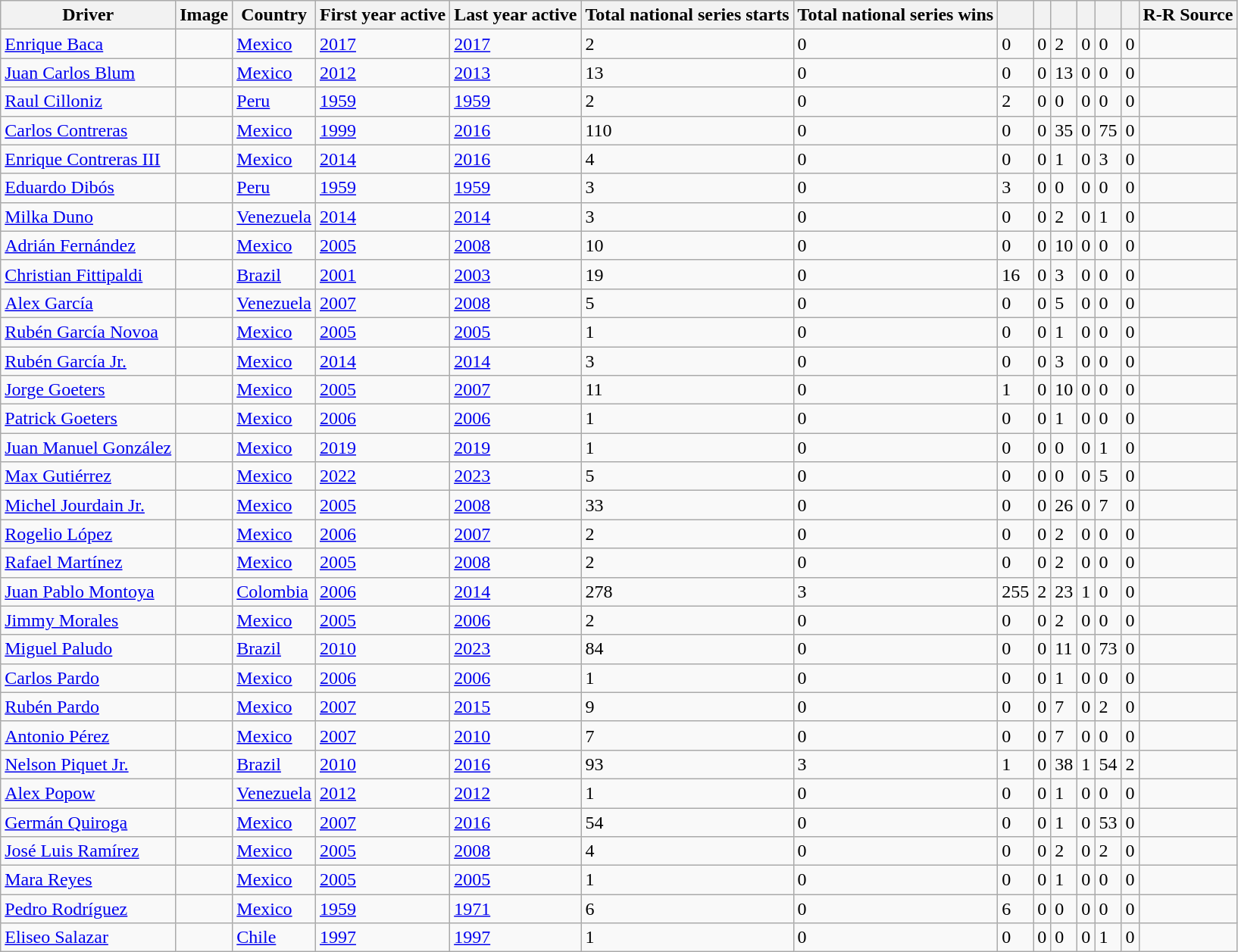<table class="wikitable sortable" style="font-size: 100%;">
<tr>
<th>Driver</th>
<th>Image</th>
<th>Country</th>
<th>First year active</th>
<th>Last year active</th>
<th>Total national series starts</th>
<th>Total national series wins</th>
<th></th>
<th></th>
<th></th>
<th></th>
<th></th>
<th></th>
<th>R-R Source</th>
</tr>
<tr>
<td><a href='#'>Enrique Baca</a></td>
<td></td>
<td> <a href='#'>Mexico</a></td>
<td><a href='#'>2017</a></td>
<td><a href='#'>2017</a></td>
<td>2</td>
<td>0</td>
<td>0</td>
<td>0</td>
<td>2</td>
<td>0</td>
<td>0</td>
<td>0</td>
<td></td>
</tr>
<tr>
<td><a href='#'>Juan Carlos Blum</a></td>
<td></td>
<td> <a href='#'>Mexico</a></td>
<td><a href='#'>2012</a></td>
<td><a href='#'>2013</a></td>
<td>13</td>
<td>0</td>
<td>0</td>
<td>0</td>
<td>13</td>
<td>0</td>
<td>0</td>
<td>0</td>
<td></td>
</tr>
<tr>
<td><a href='#'>Raul Cilloniz</a></td>
<td></td>
<td> <a href='#'>Peru</a></td>
<td><a href='#'>1959</a></td>
<td><a href='#'>1959</a></td>
<td>2</td>
<td>0</td>
<td>2</td>
<td>0</td>
<td>0</td>
<td>0</td>
<td>0</td>
<td>0</td>
<td></td>
</tr>
<tr>
<td><a href='#'>Carlos Contreras</a></td>
<td></td>
<td> <a href='#'>Mexico</a></td>
<td><a href='#'>1999</a></td>
<td><a href='#'>2016</a></td>
<td>110</td>
<td>0</td>
<td>0</td>
<td>0</td>
<td>35</td>
<td>0</td>
<td>75</td>
<td>0</td>
<td></td>
</tr>
<tr>
<td><a href='#'>Enrique Contreras III</a></td>
<td></td>
<td> <a href='#'>Mexico</a></td>
<td><a href='#'>2014</a></td>
<td><a href='#'>2016</a></td>
<td>4</td>
<td>0</td>
<td>0</td>
<td>0</td>
<td>1</td>
<td>0</td>
<td>3</td>
<td>0</td>
<td></td>
</tr>
<tr>
<td><a href='#'>Eduardo Dibós</a></td>
<td></td>
<td> <a href='#'>Peru</a></td>
<td><a href='#'>1959</a></td>
<td><a href='#'>1959</a></td>
<td>3</td>
<td>0</td>
<td>3</td>
<td>0</td>
<td>0</td>
<td>0</td>
<td>0</td>
<td>0</td>
<td></td>
</tr>
<tr>
<td><a href='#'>Milka Duno</a></td>
<td></td>
<td> <a href='#'>Venezuela</a></td>
<td><a href='#'>2014</a></td>
<td><a href='#'>2014</a></td>
<td>3</td>
<td>0</td>
<td>0</td>
<td>0</td>
<td>2</td>
<td>0</td>
<td>1</td>
<td>0</td>
<td></td>
</tr>
<tr>
<td><a href='#'>Adrián Fernández</a></td>
<td></td>
<td> <a href='#'>Mexico</a></td>
<td><a href='#'>2005</a></td>
<td><a href='#'>2008</a></td>
<td>10</td>
<td>0</td>
<td>0</td>
<td>0</td>
<td>10</td>
<td>0</td>
<td>0</td>
<td>0</td>
<td></td>
</tr>
<tr>
<td><a href='#'>Christian Fittipaldi</a></td>
<td></td>
<td> <a href='#'>Brazil</a></td>
<td><a href='#'>2001</a></td>
<td><a href='#'>2003</a></td>
<td>19</td>
<td>0</td>
<td>16</td>
<td>0</td>
<td>3</td>
<td>0</td>
<td>0</td>
<td>0</td>
<td></td>
</tr>
<tr>
<td><a href='#'>Alex García</a></td>
<td></td>
<td> <a href='#'>Venezuela</a></td>
<td><a href='#'>2007</a></td>
<td><a href='#'>2008</a></td>
<td>5</td>
<td>0</td>
<td>0</td>
<td>0</td>
<td>5</td>
<td>0</td>
<td>0</td>
<td>0</td>
<td></td>
</tr>
<tr>
<td><a href='#'>Rubén García Novoa</a></td>
<td></td>
<td> <a href='#'>Mexico</a></td>
<td><a href='#'>2005</a></td>
<td><a href='#'>2005</a></td>
<td>1</td>
<td>0</td>
<td>0</td>
<td>0</td>
<td>1</td>
<td>0</td>
<td>0</td>
<td>0</td>
<td></td>
</tr>
<tr>
<td><a href='#'>Rubén García Jr.</a></td>
<td></td>
<td> <a href='#'>Mexico</a></td>
<td><a href='#'>2014</a></td>
<td><a href='#'>2014</a></td>
<td>3</td>
<td>0</td>
<td>0</td>
<td>0</td>
<td>3</td>
<td>0</td>
<td>0</td>
<td>0</td>
<td></td>
</tr>
<tr>
<td><a href='#'>Jorge Goeters</a></td>
<td></td>
<td> <a href='#'>Mexico</a></td>
<td><a href='#'>2005</a></td>
<td><a href='#'>2007</a></td>
<td>11</td>
<td>0</td>
<td>1</td>
<td>0</td>
<td>10</td>
<td>0</td>
<td>0</td>
<td>0</td>
<td></td>
</tr>
<tr>
<td><a href='#'>Patrick Goeters</a></td>
<td></td>
<td> <a href='#'>Mexico</a></td>
<td><a href='#'>2006</a></td>
<td><a href='#'>2006</a></td>
<td>1</td>
<td>0</td>
<td>0</td>
<td>0</td>
<td>1</td>
<td>0</td>
<td>0</td>
<td>0</td>
<td></td>
</tr>
<tr>
<td><a href='#'>Juan Manuel González</a></td>
<td></td>
<td> <a href='#'>Mexico</a></td>
<td><a href='#'>2019</a></td>
<td><a href='#'>2019</a></td>
<td>1</td>
<td>0</td>
<td>0</td>
<td>0</td>
<td>0</td>
<td>0</td>
<td>1</td>
<td>0</td>
<td></td>
</tr>
<tr>
<td><a href='#'>Max Gutiérrez</a></td>
<td></td>
<td> <a href='#'>Mexico</a></td>
<td><a href='#'>2022</a></td>
<td><a href='#'>2023</a></td>
<td>5</td>
<td>0</td>
<td>0</td>
<td>0</td>
<td>0</td>
<td>0</td>
<td>5</td>
<td>0</td>
<td></td>
</tr>
<tr>
<td><a href='#'>Michel Jourdain Jr.</a></td>
<td></td>
<td> <a href='#'>Mexico</a></td>
<td><a href='#'>2005</a></td>
<td><a href='#'>2008</a></td>
<td>33</td>
<td>0</td>
<td>0</td>
<td>0</td>
<td>26</td>
<td>0</td>
<td>7</td>
<td>0</td>
<td></td>
</tr>
<tr>
<td><a href='#'>Rogelio López</a></td>
<td></td>
<td> <a href='#'>Mexico</a></td>
<td><a href='#'>2006</a></td>
<td><a href='#'>2007</a></td>
<td>2</td>
<td>0</td>
<td>0</td>
<td>0</td>
<td>2</td>
<td>0</td>
<td>0</td>
<td>0</td>
<td></td>
</tr>
<tr>
<td><a href='#'>Rafael Martínez</a></td>
<td></td>
<td> <a href='#'>Mexico</a></td>
<td><a href='#'>2005</a></td>
<td><a href='#'>2008</a></td>
<td>2</td>
<td>0</td>
<td>0</td>
<td>0</td>
<td>2</td>
<td>0</td>
<td>0</td>
<td>0</td>
<td></td>
</tr>
<tr>
<td><a href='#'>Juan Pablo Montoya</a></td>
<td></td>
<td> <a href='#'>Colombia</a></td>
<td><a href='#'>2006</a></td>
<td><a href='#'>2014</a></td>
<td>278</td>
<td>3</td>
<td>255</td>
<td>2</td>
<td>23</td>
<td>1</td>
<td>0</td>
<td>0</td>
<td></td>
</tr>
<tr>
<td><a href='#'>Jimmy Morales</a></td>
<td></td>
<td> <a href='#'>Mexico</a></td>
<td><a href='#'>2005</a></td>
<td><a href='#'>2006</a></td>
<td>2</td>
<td>0</td>
<td>0</td>
<td>0</td>
<td>2</td>
<td>0</td>
<td>0</td>
<td>0</td>
<td></td>
</tr>
<tr>
<td><a href='#'>Miguel Paludo</a></td>
<td></td>
<td> <a href='#'>Brazil</a></td>
<td><a href='#'>2010</a></td>
<td><a href='#'>2023</a></td>
<td>84</td>
<td>0</td>
<td>0</td>
<td>0</td>
<td>11</td>
<td>0</td>
<td>73</td>
<td>0</td>
<td></td>
</tr>
<tr>
<td><a href='#'>Carlos Pardo</a></td>
<td></td>
<td> <a href='#'>Mexico</a></td>
<td><a href='#'>2006</a></td>
<td><a href='#'>2006</a></td>
<td>1</td>
<td>0</td>
<td>0</td>
<td>0</td>
<td>1</td>
<td>0</td>
<td>0</td>
<td>0</td>
<td></td>
</tr>
<tr>
<td><a href='#'>Rubén Pardo</a></td>
<td></td>
<td> <a href='#'>Mexico</a></td>
<td><a href='#'>2007</a></td>
<td><a href='#'>2015</a></td>
<td>9</td>
<td>0</td>
<td>0</td>
<td>0</td>
<td>7</td>
<td>0</td>
<td>2</td>
<td>0</td>
<td></td>
</tr>
<tr>
<td><a href='#'>Antonio Pérez</a></td>
<td></td>
<td> <a href='#'>Mexico</a></td>
<td><a href='#'>2007</a></td>
<td><a href='#'>2010</a></td>
<td>7</td>
<td>0</td>
<td>0</td>
<td>0</td>
<td>7</td>
<td>0</td>
<td>0</td>
<td>0</td>
<td></td>
</tr>
<tr>
<td><a href='#'>Nelson Piquet Jr.</a></td>
<td></td>
<td> <a href='#'>Brazil</a></td>
<td><a href='#'>2010</a></td>
<td><a href='#'>2016</a></td>
<td>93</td>
<td>3</td>
<td>1</td>
<td>0</td>
<td>38</td>
<td>1</td>
<td>54</td>
<td>2</td>
<td></td>
</tr>
<tr>
<td><a href='#'>Alex Popow</a></td>
<td></td>
<td> <a href='#'>Venezuela</a></td>
<td><a href='#'>2012</a></td>
<td><a href='#'>2012</a></td>
<td>1</td>
<td>0</td>
<td>0</td>
<td>0</td>
<td>1</td>
<td>0</td>
<td>0</td>
<td>0</td>
<td></td>
</tr>
<tr>
<td><a href='#'>Germán Quiroga</a></td>
<td></td>
<td> <a href='#'>Mexico</a></td>
<td><a href='#'>2007</a></td>
<td><a href='#'>2016</a></td>
<td>54</td>
<td>0</td>
<td>0</td>
<td>0</td>
<td>1</td>
<td>0</td>
<td>53</td>
<td>0</td>
<td></td>
</tr>
<tr>
<td><a href='#'>José Luis Ramírez</a></td>
<td></td>
<td> <a href='#'>Mexico</a></td>
<td><a href='#'>2005</a></td>
<td><a href='#'>2008</a></td>
<td>4</td>
<td>0</td>
<td>0</td>
<td>0</td>
<td>2</td>
<td>0</td>
<td>2</td>
<td>0</td>
<td></td>
</tr>
<tr>
<td><a href='#'>Mara Reyes</a></td>
<td></td>
<td> <a href='#'>Mexico</a></td>
<td><a href='#'>2005</a></td>
<td><a href='#'>2005</a></td>
<td>1</td>
<td>0</td>
<td>0</td>
<td>0</td>
<td>1</td>
<td>0</td>
<td>0</td>
<td>0</td>
<td></td>
</tr>
<tr>
<td><a href='#'>Pedro Rodríguez</a></td>
<td></td>
<td> <a href='#'>Mexico</a></td>
<td><a href='#'>1959</a></td>
<td><a href='#'>1971</a></td>
<td>6</td>
<td>0</td>
<td>6</td>
<td>0</td>
<td>0</td>
<td>0</td>
<td>0</td>
<td>0</td>
<td></td>
</tr>
<tr>
<td><a href='#'>Eliseo Salazar</a></td>
<td></td>
<td> <a href='#'>Chile</a></td>
<td><a href='#'>1997</a></td>
<td><a href='#'>1997</a></td>
<td>1</td>
<td>0</td>
<td>0</td>
<td>0</td>
<td>0</td>
<td>0</td>
<td>1</td>
<td>0</td>
<td></td>
</tr>
</table>
